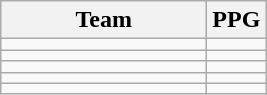<table class=wikitable>
<tr>
<th width=130>Team</th>
<th>PPG</th>
</tr>
<tr>
<td></td>
<td></td>
</tr>
<tr>
<td></td>
<td></td>
</tr>
<tr>
<td></td>
<td></td>
</tr>
<tr>
<td></td>
<td></td>
</tr>
<tr>
<td></td>
<td></td>
</tr>
</table>
